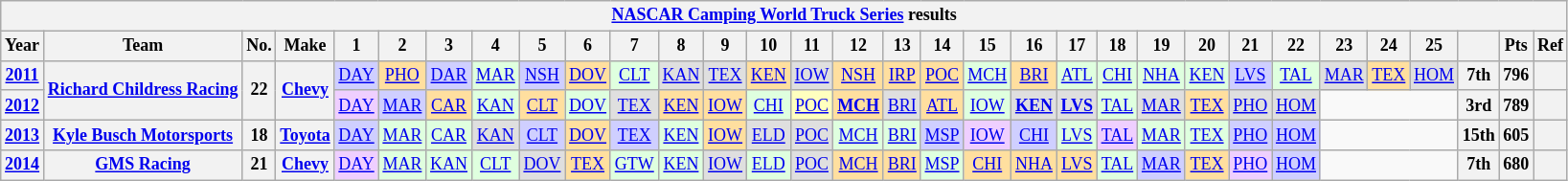<table class="wikitable" style="text-align:center; font-size:75%">
<tr>
<th colspan=32><a href='#'>NASCAR Camping World Truck Series</a> results</th>
</tr>
<tr>
<th>Year</th>
<th>Team</th>
<th>No.</th>
<th>Make</th>
<th>1</th>
<th>2</th>
<th>3</th>
<th>4</th>
<th>5</th>
<th>6</th>
<th>7</th>
<th>8</th>
<th>9</th>
<th>10</th>
<th>11</th>
<th>12</th>
<th>13</th>
<th>14</th>
<th>15</th>
<th>16</th>
<th>17</th>
<th>18</th>
<th>19</th>
<th>20</th>
<th>21</th>
<th>22</th>
<th>23</th>
<th>24</th>
<th>25</th>
<th></th>
<th>Pts</th>
<th>Ref</th>
</tr>
<tr>
<th><a href='#'>2011</a></th>
<th rowspan=2><a href='#'>Richard Childress Racing</a></th>
<th rowspan=2>22</th>
<th rowspan=2><a href='#'>Chevy</a></th>
<td style="background:#CFCFFF;"><a href='#'>DAY</a><br></td>
<td style="background:#FFDF9F;"><a href='#'>PHO</a><br></td>
<td style="background:#CFCFFF;"><a href='#'>DAR</a><br></td>
<td style="background:#DFFFDF;"><a href='#'>MAR</a><br></td>
<td style="background:#CFCFFF;"><a href='#'>NSH</a><br></td>
<td style="background:#FFDF9F;"><a href='#'>DOV</a><br></td>
<td style="background:#DFFFDF;"><a href='#'>CLT</a><br></td>
<td style="background:#DFDFDF;"><a href='#'>KAN</a><br></td>
<td style="background:#DFDFDF;"><a href='#'>TEX</a><br></td>
<td style="background:#FFDF9F;"><a href='#'>KEN</a><br></td>
<td style="background:#DFDFDF;"><a href='#'>IOW</a><br></td>
<td style="background:#FFDF9F;"><a href='#'>NSH</a><br></td>
<td style="background:#FFDF9F;"><a href='#'>IRP</a><br></td>
<td style="background:#FFDF9F;"><a href='#'>POC</a><br></td>
<td style="background:#DFFFDF;"><a href='#'>MCH</a><br></td>
<td style="background:#FFDF9F;"><a href='#'>BRI</a><br></td>
<td style="background:#DFFFDF;"><a href='#'>ATL</a><br></td>
<td style="background:#DFFFDF;"><a href='#'>CHI</a><br></td>
<td style="background:#DFFFDF;"><a href='#'>NHA</a><br></td>
<td style="background:#DFFFDF;"><a href='#'>KEN</a><br></td>
<td style="background:#CFCFFF;"><a href='#'>LVS</a><br></td>
<td style="background:#DFFFDF;"><a href='#'>TAL</a><br></td>
<td style="background:#DFDFDF;"><a href='#'>MAR</a><br></td>
<td style="background:#FFDF9F;"><a href='#'>TEX</a><br></td>
<td style="background:#DFDFDF;"><a href='#'>HOM</a><br></td>
<th>7th</th>
<th>796</th>
<th></th>
</tr>
<tr>
<th><a href='#'>2012</a></th>
<td style="background:#EFCFFF;"><a href='#'>DAY</a><br></td>
<td style="background:#CFCFFF;"><a href='#'>MAR</a><br></td>
<td style="background:#FFDF9F;"><a href='#'>CAR</a><br></td>
<td style="background:#DFFFDF;"><a href='#'>KAN</a><br></td>
<td style="background:#FFDF9F;"><a href='#'>CLT</a><br></td>
<td style="background:#DFFFDF;"><a href='#'>DOV</a><br></td>
<td style="background:#DFDFDF;"><a href='#'>TEX</a><br></td>
<td style="background:#FFDF9F;"><a href='#'>KEN</a><br></td>
<td style="background:#FFDF9F;"><a href='#'>IOW</a><br></td>
<td style="background:#DFFFDF;"><a href='#'>CHI</a><br></td>
<td style="background:#FFFFBF;"><a href='#'>POC</a><br></td>
<td style="background:#FFDF9F;"><strong><a href='#'>MCH</a></strong><br></td>
<td style="background:#DFDFDF;"><a href='#'>BRI</a><br></td>
<td style="background:#FFDF9F;"><a href='#'>ATL</a><br></td>
<td style="background:#DFFFDF;"><a href='#'>IOW</a><br></td>
<td style="background:#DFDFDF;"><strong><a href='#'>KEN</a></strong><br></td>
<td style="background:#DFDFDF;"><strong><a href='#'>LVS</a></strong><br></td>
<td style="background:#DFFFDF;"><a href='#'>TAL</a><br></td>
<td style="background:#DFDFDF;"><a href='#'>MAR</a><br></td>
<td style="background:#FFDF9F;"><a href='#'>TEX</a><br></td>
<td style="background:#DFDFDF;"><a href='#'>PHO</a><br></td>
<td style="background:#DFDFDF;"><a href='#'>HOM</a><br></td>
<td colspan=3></td>
<th>3rd</th>
<th>789</th>
<th></th>
</tr>
<tr>
<th><a href='#'>2013</a></th>
<th><a href='#'>Kyle Busch Motorsports</a></th>
<th>18</th>
<th><a href='#'>Toyota</a></th>
<td style="background:#CFCFFF;"><a href='#'>DAY</a><br></td>
<td style="background:#DFFFDF;"><a href='#'>MAR</a><br></td>
<td style="background:#DFFFDF;"><a href='#'>CAR</a><br></td>
<td style="background:#DFDFDF;"><a href='#'>KAN</a><br></td>
<td style="background:#CFCFFF;"><a href='#'>CLT</a><br></td>
<td style="background:#FFDF9F;"><a href='#'>DOV</a><br></td>
<td style="background:#CFCFFF;"><a href='#'>TEX</a><br></td>
<td style="background:#DFFFDF;"><a href='#'>KEN</a><br></td>
<td style="background:#FFDF9F;"><a href='#'>IOW</a><br></td>
<td style="background:#DFDFDF;"><a href='#'>ELD</a><br></td>
<td style="background:#DFDFDF;"><a href='#'>POC</a><br></td>
<td style="background:#DFFFDF;"><a href='#'>MCH</a><br></td>
<td style="background:#DFFFDF;"><a href='#'>BRI</a><br></td>
<td style="background:#CFCFFF;"><a href='#'>MSP</a><br></td>
<td style="background:#EFCFFF;"><a href='#'>IOW</a><br></td>
<td style="background:#CFCFFF;"><a href='#'>CHI</a><br></td>
<td style="background:#DFFFDF;"><a href='#'>LVS</a><br></td>
<td style="background:#EFCFFF;"><a href='#'>TAL</a><br></td>
<td style="background:#DFFFDF;"><a href='#'>MAR</a><br></td>
<td style="background:#DFFFDF;"><a href='#'>TEX</a><br></td>
<td style="background:#CFCFFF;"><a href='#'>PHO</a><br></td>
<td style="background:#CFCFFF;"><a href='#'>HOM</a><br></td>
<td colspan=3></td>
<th>15th</th>
<th>605</th>
<th></th>
</tr>
<tr>
<th><a href='#'>2014</a></th>
<th><a href='#'>GMS Racing</a></th>
<th>21</th>
<th><a href='#'>Chevy</a></th>
<td style="background:#EFCFFF;"><a href='#'>DAY</a><br></td>
<td style="background:#DFFFDF;"><a href='#'>MAR</a><br></td>
<td style="background:#DFFFDF;"><a href='#'>KAN</a><br></td>
<td style="background:#DFFFDF;"><a href='#'>CLT</a><br></td>
<td style="background:#DFDFDF;"><a href='#'>DOV</a><br></td>
<td style="background:#FFDF9F;"><a href='#'>TEX</a><br></td>
<td style="background:#DFFFDF;"><a href='#'>GTW</a><br></td>
<td style="background:#DFFFDF;"><a href='#'>KEN</a><br></td>
<td style="background:#DFDFDF;"><a href='#'>IOW</a><br></td>
<td style="background:#DFFFDF;"><a href='#'>ELD</a><br></td>
<td style="background:#DFDFDF;"><a href='#'>POC</a><br></td>
<td style="background:#FFDF9F;"><a href='#'>MCH</a><br></td>
<td style="background:#FFDF9F;"><a href='#'>BRI</a><br></td>
<td style="background:#DFFFDF;"><a href='#'>MSP</a><br></td>
<td style="background:#FFDF9F;"><a href='#'>CHI</a><br></td>
<td style="background:#FFDF9F;"><a href='#'>NHA</a><br></td>
<td style="background:#FFDF9F;"><a href='#'>LVS</a><br></td>
<td style="background:#DFFFDF;"><a href='#'>TAL</a><br></td>
<td style="background:#CFCFFF;"><a href='#'>MAR</a><br></td>
<td style="background:#FFDF9F;"><a href='#'>TEX</a><br></td>
<td style="background:#EFCFFF;"><a href='#'>PHO</a><br></td>
<td style="background:#CFCFFF;"><a href='#'>HOM</a><br></td>
<td colspan=3></td>
<th>7th</th>
<th>680</th>
<th></th>
</tr>
</table>
